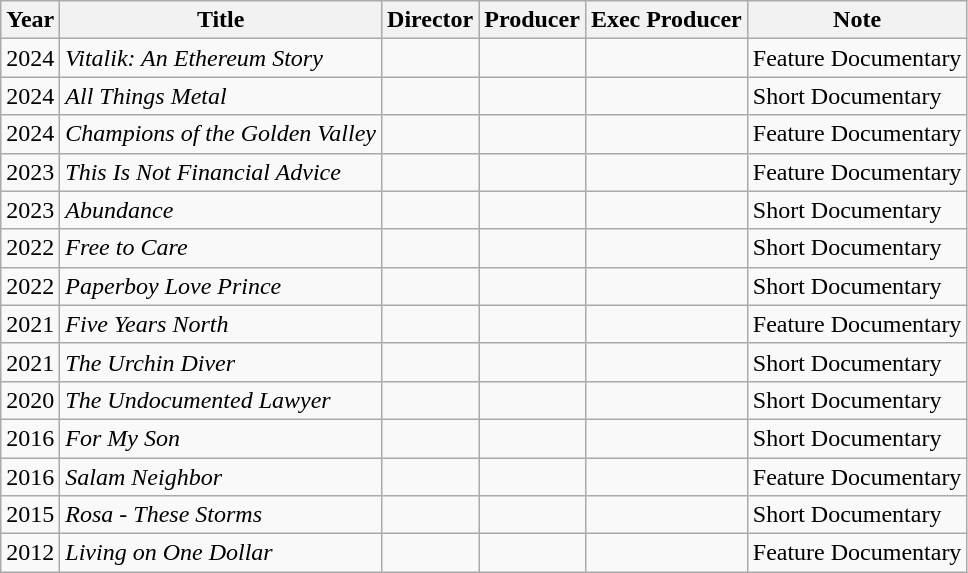<table class="wikitable">
<tr>
<th>Year</th>
<th>Title</th>
<th>Director</th>
<th>Producer</th>
<th>Exec Producer</th>
<th>Note</th>
</tr>
<tr>
<td>2024</td>
<td><em>Vitalik: An Ethereum Story</em></td>
<td></td>
<td></td>
<td></td>
<td>Feature Documentary</td>
</tr>
<tr>
<td>2024</td>
<td><em>All Things Metal</em></td>
<td></td>
<td></td>
<td></td>
<td>Short Documentary</td>
</tr>
<tr>
<td>2024</td>
<td><em>Champions of the Golden Valley</em></td>
<td></td>
<td></td>
<td></td>
<td>Feature Documentary</td>
</tr>
<tr>
<td>2023</td>
<td><em>This Is Not Financial Advice</em></td>
<td></td>
<td></td>
<td></td>
<td>Feature Documentary</td>
</tr>
<tr>
<td>2023</td>
<td><em>Abundance</em></td>
<td></td>
<td></td>
<td></td>
<td>Short Documentary</td>
</tr>
<tr>
<td>2022</td>
<td><em>Free to Care</em></td>
<td></td>
<td></td>
<td></td>
<td>Short Documentary</td>
</tr>
<tr>
<td>2022</td>
<td><em>Paperboy Love Prince</em></td>
<td></td>
<td></td>
<td></td>
<td>Short Documentary</td>
</tr>
<tr>
<td>2021</td>
<td><em>Five Years North</em></td>
<td></td>
<td></td>
<td></td>
<td>Feature Documentary</td>
</tr>
<tr>
<td>2021</td>
<td><em>The Urchin Diver</em></td>
<td></td>
<td></td>
<td></td>
<td>Short Documentary</td>
</tr>
<tr>
<td>2020</td>
<td><em>The Undocumented Lawyer</em></td>
<td></td>
<td></td>
<td></td>
<td>Short Documentary</td>
</tr>
<tr>
<td>2016</td>
<td><em>For My Son</em></td>
<td></td>
<td></td>
<td></td>
<td>Short Documentary</td>
</tr>
<tr>
<td>2016</td>
<td><em>Salam Neighbor</em></td>
<td></td>
<td></td>
<td></td>
<td>Feature Documentary</td>
</tr>
<tr>
<td>2015</td>
<td><em>Rosa - These Storms</em></td>
<td></td>
<td></td>
<td></td>
<td>Short Documentary</td>
</tr>
<tr>
<td>2012</td>
<td><em>Living on One Dollar</em></td>
<td></td>
<td></td>
<td></td>
<td>Feature Documentary</td>
</tr>
</table>
